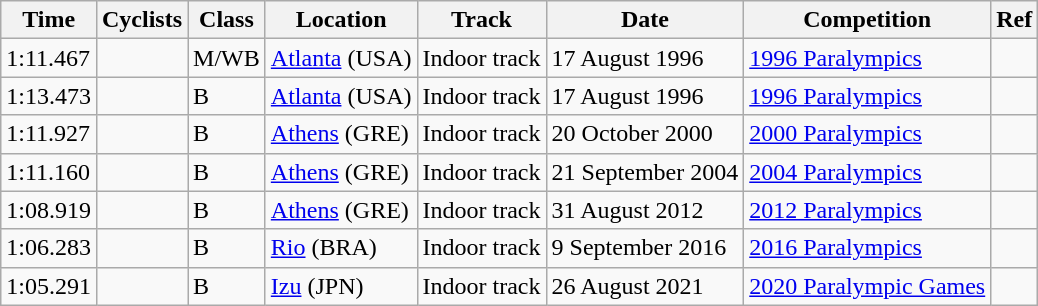<table class="wikitable">
<tr align="left">
<th>Time</th>
<th>Cyclists</th>
<th>Class</th>
<th>Location</th>
<th>Track</th>
<th>Date</th>
<th>Competition</th>
<th>Ref</th>
</tr>
<tr>
<td>1:11.467</td>
<td><br></td>
<td>M/WB</td>
<td><a href='#'>Atlanta</a> (USA)</td>
<td>Indoor track</td>
<td>17 August 1996</td>
<td><a href='#'>1996 Paralympics</a></td>
<td></td>
</tr>
<tr>
<td>1:13.473</td>
<td><br></td>
<td>B</td>
<td><a href='#'>Atlanta</a> (USA)</td>
<td>Indoor track</td>
<td>17 August 1996</td>
<td><a href='#'>1996 Paralympics</a></td>
<td></td>
</tr>
<tr>
<td>1:11.927</td>
<td><br></td>
<td>B</td>
<td><a href='#'>Athens</a> (GRE)</td>
<td>Indoor track</td>
<td>20 October 2000</td>
<td><a href='#'>2000 Paralympics</a></td>
<td></td>
</tr>
<tr>
<td>1:11.160</td>
<td><br></td>
<td>B</td>
<td><a href='#'>Athens</a> (GRE)</td>
<td>Indoor track</td>
<td>21 September 2004</td>
<td><a href='#'>2004 Paralympics</a></td>
<td></td>
</tr>
<tr>
<td>1:08.919</td>
<td><br></td>
<td>B</td>
<td><a href='#'>Athens</a> (GRE)</td>
<td>Indoor track</td>
<td>31 August 2012</td>
<td><a href='#'>2012 Paralympics</a></td>
<td></td>
</tr>
<tr>
<td>1:06.283</td>
<td><br></td>
<td>B</td>
<td><a href='#'>Rio</a> (BRA)</td>
<td>Indoor track</td>
<td>9 September 2016</td>
<td><a href='#'>2016 Paralympics</a></td>
<td></td>
</tr>
<tr>
<td>1:05.291</td>
<td><br></td>
<td>B</td>
<td><a href='#'>Izu</a> (JPN)</td>
<td>Indoor track</td>
<td>26 August 2021</td>
<td><a href='#'>2020 Paralympic Games</a></td>
<td></td>
</tr>
</table>
